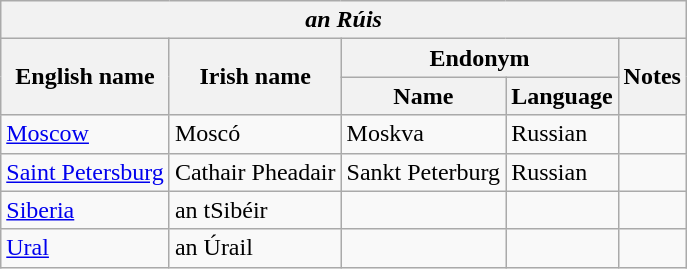<table class="wikitable sortable">
<tr>
<th colspan="5"> <em>an Rúis</em></th>
</tr>
<tr>
<th rowspan="2">English name</th>
<th rowspan="2">Irish name</th>
<th colspan="2">Endonym</th>
<th rowspan="2">Notes</th>
</tr>
<tr>
<th>Name</th>
<th>Language</th>
</tr>
<tr>
<td><a href='#'>Moscow</a></td>
<td>Moscó</td>
<td>Moskva</td>
<td>Russian</td>
<td></td>
</tr>
<tr>
<td><a href='#'>Saint Petersburg</a></td>
<td>Cathair Pheadair</td>
<td>Sankt Peterburg</td>
<td>Russian</td>
<td></td>
</tr>
<tr>
<td><a href='#'>Siberia</a></td>
<td>an tSibéir</td>
<td></td>
<td></td>
<td></td>
</tr>
<tr>
<td><a href='#'>Ural</a></td>
<td>an Úrail</td>
<td></td>
<td></td>
<td></td>
</tr>
</table>
